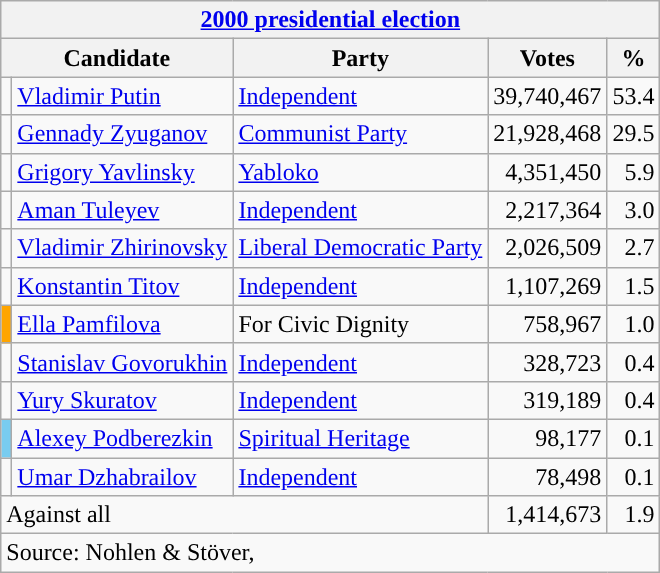<table class=wikitable style=text-align:right>
<tr>
<th colspan=5><a href='#'>2000 presidential election</a></th>
</tr>
<tr>
<th colspan=2>Candidate</th>
<th>Party</th>
<th>Votes</th>
<th>%</th>
</tr>
<tr>
<td style="background-color: "></td>
<td align=left><a href='#'>Vladimir Putin</a></td>
<td align=left><a href='#'>Independent</a></td>
<td>39,740,467</td>
<td>53.4</td>
</tr>
<tr>
<td style="background-color: "></td>
<td align=left><a href='#'>Gennady Zyuganov</a></td>
<td align=left><a href='#'>Communist Party</a></td>
<td>21,928,468</td>
<td>29.5</td>
</tr>
<tr>
<td style="background-color: "></td>
<td align=left><a href='#'>Grigory Yavlinsky</a></td>
<td align=left><a href='#'>Yabloko</a></td>
<td>4,351,450</td>
<td>5.9</td>
</tr>
<tr>
<td style="background-color: "></td>
<td align=left><a href='#'>Aman Tuleyev</a></td>
<td align=left><a href='#'>Independent</a></td>
<td>2,217,364</td>
<td>3.0</td>
</tr>
<tr>
<td style="background-color: "></td>
<td align=left><a href='#'>Vladimir Zhirinovsky</a></td>
<td align=left><a href='#'>Liberal Democratic Party</a></td>
<td>2,026,509</td>
<td>2.7</td>
</tr>
<tr>
<td style="background-color: "></td>
<td align=left><a href='#'>Konstantin Titov</a></td>
<td align=left><a href='#'>Independent</a></td>
<td>1,107,269</td>
<td>1.5</td>
</tr>
<tr>
<td style="background-color: #ffa500"></td>
<td align=left><a href='#'>Ella Pamfilova</a></td>
<td align=left>For Civic Dignity</td>
<td>758,967</td>
<td>1.0</td>
</tr>
<tr>
<td style="background-color: "></td>
<td align=left><a href='#'>Stanislav Govorukhin</a></td>
<td align=left><a href='#'>Independent</a></td>
<td>328,723</td>
<td>0.4</td>
</tr>
<tr>
<td style="background-color: "></td>
<td align=left><a href='#'>Yury Skuratov</a></td>
<td align=left><a href='#'>Independent</a></td>
<td>319,189</td>
<td>0.4</td>
</tr>
<tr>
<td style="background-color: #78ccf0"></td>
<td align=left><a href='#'>Alexey Podberezkin</a></td>
<td align=left><a href='#'>Spiritual Heritage</a></td>
<td>98,177</td>
<td>0.1</td>
</tr>
<tr>
<td style="background-color: "></td>
<td align=left><a href='#'>Umar Dzhabrailov</a></td>
<td align=left><a href='#'>Independent</a></td>
<td>78,498</td>
<td>0.1</td>
</tr>
<tr>
<td align=left colspan=3>Against all</td>
<td>1,414,673</td>
<td>1.9</td>
</tr>
<tr>
<td align=left colspan=5>Source: Nohlen & Stöver,</td>
</tr>
</table>
